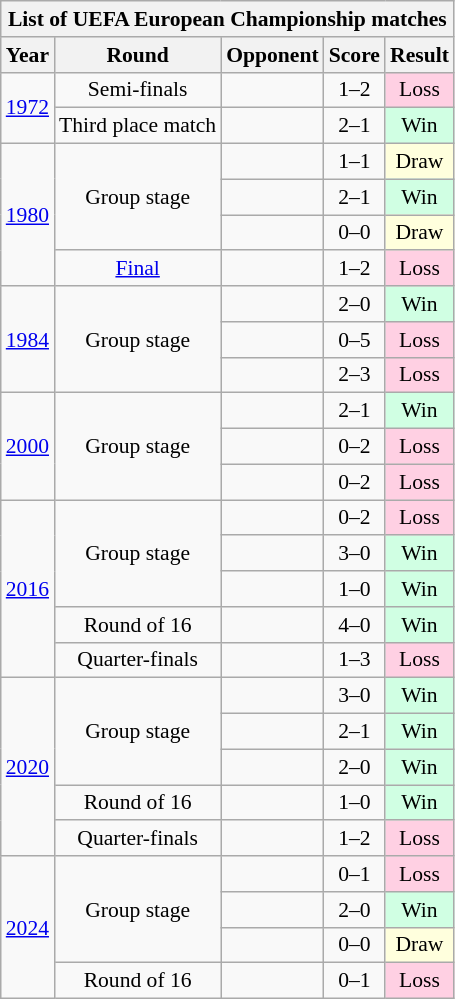<table class="wikitable collapsible collapsed" style="text-align:center;font-size:90%">
<tr>
<th colspan=5>List of UEFA European Championship matches</th>
</tr>
<tr>
<th>Year</th>
<th>Round</th>
<th>Opponent</th>
<th>Score</th>
<th>Result</th>
</tr>
<tr>
<td rowspan=2><a href='#'>1972</a></td>
<td>Semi-finals</td>
<td align="left"></td>
<td>1–2</td>
<td style="background:#ffd0e3">Loss</td>
</tr>
<tr>
<td>Third place match</td>
<td align="left"></td>
<td>2–1</td>
<td style="background:#d0ffe3">Win</td>
</tr>
<tr>
<td rowspan=4><a href='#'>1980</a></td>
<td rowspan=3>Group stage</td>
<td align="left"></td>
<td>1–1</td>
<td style="background:#ffd">Draw</td>
</tr>
<tr>
<td align="left"></td>
<td>2–1</td>
<td style="background:#d0ffe3">Win</td>
</tr>
<tr>
<td align="left"></td>
<td>0–0</td>
<td style="background:#ffd">Draw</td>
</tr>
<tr>
<td><a href='#'>Final</a></td>
<td align="left"></td>
<td>1–2</td>
<td style="background:#ffd0e3">Loss</td>
</tr>
<tr>
<td rowspan=3><a href='#'>1984</a></td>
<td rowspan=3>Group stage</td>
<td align="left"></td>
<td>2–0</td>
<td style="background:#d0ffe3">Win</td>
</tr>
<tr>
<td align="left"></td>
<td>0–5</td>
<td style="background:#ffd0e3">Loss</td>
</tr>
<tr>
<td align="left"></td>
<td>2–3</td>
<td style="background:#ffd0e3">Loss</td>
</tr>
<tr>
<td rowspan=3><a href='#'>2000</a></td>
<td rowspan=3>Group stage</td>
<td align="left"></td>
<td>2–1</td>
<td style="background:#d0ffe3">Win</td>
</tr>
<tr>
<td align="left"></td>
<td>0–2</td>
<td style="background:#ffd0e3">Loss</td>
</tr>
<tr>
<td align="left"></td>
<td>0–2</td>
<td style="background:#ffd0e3">Loss</td>
</tr>
<tr>
<td rowspan=5><a href='#'>2016</a></td>
<td rowspan=3>Group stage</td>
<td align="left"></td>
<td>0–2</td>
<td style="background:#ffd0e3">Loss</td>
</tr>
<tr>
<td align="left"></td>
<td>3–0</td>
<td style="background:#d0ffe3">Win</td>
</tr>
<tr>
<td align="left"></td>
<td>1–0</td>
<td style="background:#d0ffe3">Win</td>
</tr>
<tr>
<td>Round of 16</td>
<td align="left"></td>
<td>4–0</td>
<td style="background:#d0ffe3">Win</td>
</tr>
<tr>
<td>Quarter-finals</td>
<td align="left"></td>
<td>1–3</td>
<td style="background:#ffd0e3">Loss</td>
</tr>
<tr>
<td rowspan=5><a href='#'>2020</a></td>
<td rowspan=3>Group stage</td>
<td align="left"></td>
<td>3–0</td>
<td style="background:#d0ffe3">Win</td>
</tr>
<tr>
<td align="left"></td>
<td>2–1</td>
<td style="background:#d0ffe3">Win</td>
</tr>
<tr>
<td align="left"></td>
<td>2–0</td>
<td style="background:#d0ffe3">Win</td>
</tr>
<tr>
<td>Round of 16</td>
<td align="left"></td>
<td>1–0</td>
<td style="background:#d0ffe3">Win</td>
</tr>
<tr>
<td>Quarter-finals</td>
<td align="left"></td>
<td>1–2</td>
<td style="background:#ffd0e3">Loss</td>
</tr>
<tr>
<td rowspan=4><a href='#'>2024</a></td>
<td rowspan=3>Group stage</td>
<td align="left"></td>
<td>0–1</td>
<td style="background:#ffd0e3">Loss</td>
</tr>
<tr>
<td align="left"></td>
<td>2–0</td>
<td style="background:#d0ffe3">Win</td>
</tr>
<tr>
<td align="left"></td>
<td>0–0</td>
<td style="background:#ffd">Draw</td>
</tr>
<tr>
<td>Round of 16</td>
<td align="left"></td>
<td>0–1</td>
<td style="background:#ffd0e3">Loss</td>
</tr>
</table>
